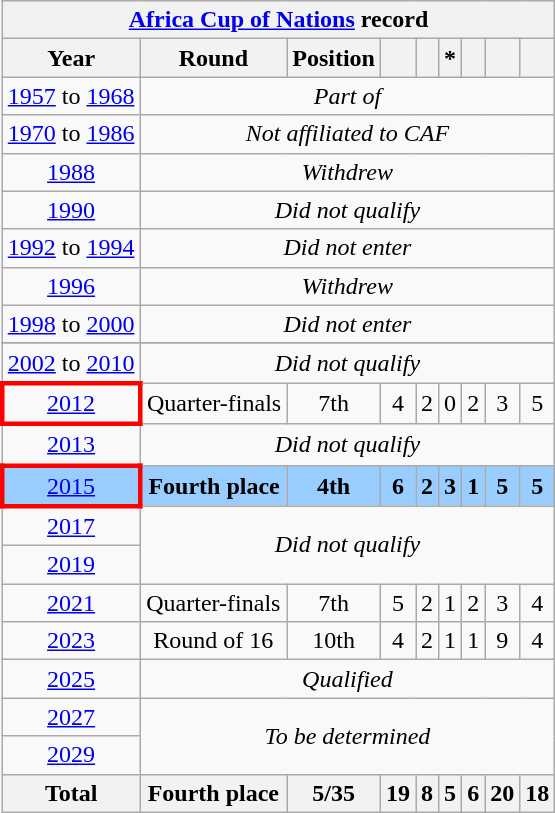<table class="wikitable" style="text-align: center;">
<tr>
<th colspan=9><a href='#'>Africa Cup of Nations</a> record</th>
</tr>
<tr>
<th>Year</th>
<th>Round</th>
<th>Position</th>
<th></th>
<th></th>
<th>*</th>
<th></th>
<th></th>
<th></th>
</tr>
<tr>
<td> <a href='#'>1957</a> to  <a href='#'>1968</a></td>
<td colspan=8><em>Part of </em></td>
</tr>
<tr>
<td> <a href='#'>1970</a> to  <a href='#'>1986</a></td>
<td colspan=8><em>Not affiliated to CAF</em></td>
</tr>
<tr>
<td> <a href='#'>1988</a></td>
<td colspan=8><em>Withdrew</em></td>
</tr>
<tr>
<td> <a href='#'>1990</a></td>
<td colspan=8><em>Did not qualify</em></td>
</tr>
<tr>
<td> <a href='#'>1992</a> to  <a href='#'>1994</a></td>
<td colspan=8><em>Did not enter</em></td>
</tr>
<tr>
<td> <a href='#'>1996</a></td>
<td colspan=8><em>Withdrew</em></td>
</tr>
<tr>
<td> <a href='#'>1998</a> to   <a href='#'>2000</a></td>
<td colspan=8><em>Did not enter</em></td>
</tr>
<tr bgcolor="#cc9966">
</tr>
<tr>
<td> <a href='#'>2002</a> to  <a href='#'>2010</a></td>
<td colspan=8><em>Did not qualify</em></td>
</tr>
<tr>
<td style="border: 3px solid red">  <a href='#'>2012</a></td>
<td>Quarter-finals</td>
<td>7th</td>
<td>4</td>
<td>2</td>
<td>0</td>
<td>2</td>
<td>3</td>
<td>5</td>
</tr>
<tr>
<td> <a href='#'>2013</a></td>
<td colspan=8><em>Did not qualify</em></td>
</tr>
<tr bgcolor=#9acdff>
<td style="border: 3px solid red"> <a href='#'>2015</a></td>
<td><strong>Fourth place</strong></td>
<td><strong>4th</strong></td>
<td><strong>6</strong></td>
<td><strong>2</strong></td>
<td><strong>3</strong></td>
<td><strong>1</strong></td>
<td><strong>5</strong></td>
<td><strong>5</strong></td>
</tr>
<tr>
<td> <a href='#'>2017</a></td>
<td colspan=8 rowspan=2><em>Did not qualify</em></td>
</tr>
<tr>
<td> <a href='#'>2019</a></td>
</tr>
<tr>
<td> <a href='#'>2021</a></td>
<td>Quarter-finals</td>
<td>7th</td>
<td>5</td>
<td>2</td>
<td>1</td>
<td>2</td>
<td>3</td>
<td>4</td>
</tr>
<tr>
<td> <a href='#'>2023</a></td>
<td>Round of 16</td>
<td>10th</td>
<td>4</td>
<td>2</td>
<td>1</td>
<td>1</td>
<td>9</td>
<td>4</td>
</tr>
<tr>
<td> <a href='#'>2025</a></td>
<td colspan="8"><em>Qualified</em></td>
</tr>
<tr>
<td>   <a href='#'>2027</a></td>
<td colspan="8" rowspan="2"><em>To be determined</em></td>
</tr>
<tr>
<td> <a href='#'>2029</a></td>
</tr>
<tr>
<th>Total</th>
<th>Fourth place</th>
<th>5/35</th>
<th>19</th>
<th>8</th>
<th>5</th>
<th>6</th>
<th>20</th>
<th>18</th>
</tr>
</table>
